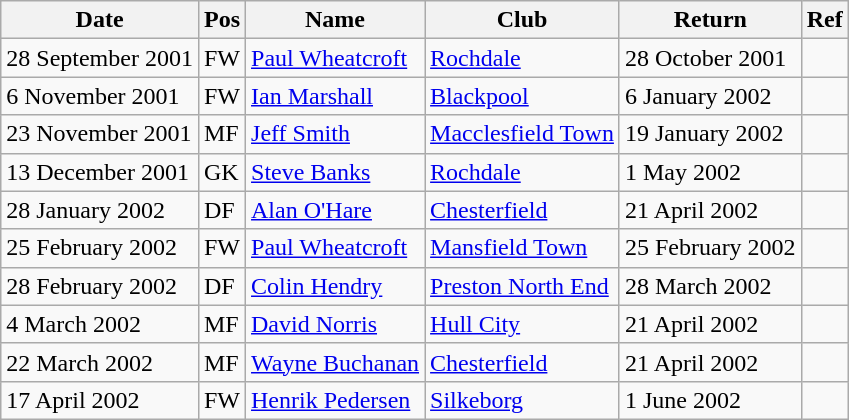<table class="wikitable" style="text-align: left">
<tr>
<th>Date</th>
<th>Pos</th>
<th>Name</th>
<th>Club</th>
<th>Return</th>
<th>Ref</th>
</tr>
<tr>
<td>28 September 2001</td>
<td>FW</td>
<td> <a href='#'>Paul Wheatcroft</a></td>
<td> <a href='#'>Rochdale</a></td>
<td>28 October 2001</td>
<td></td>
</tr>
<tr>
<td>6 November 2001</td>
<td>FW</td>
<td> <a href='#'>Ian Marshall</a></td>
<td> <a href='#'>Blackpool</a></td>
<td>6 January 2002</td>
<td></td>
</tr>
<tr>
<td>23 November 2001</td>
<td>MF</td>
<td> <a href='#'>Jeff Smith</a></td>
<td> <a href='#'>Macclesfield Town</a></td>
<td>19 January 2002</td>
<td></td>
</tr>
<tr>
<td>13 December 2001</td>
<td>GK</td>
<td> <a href='#'>Steve Banks</a></td>
<td> <a href='#'>Rochdale</a></td>
<td>1 May 2002</td>
<td></td>
</tr>
<tr>
<td>28 January 2002</td>
<td>DF</td>
<td> <a href='#'>Alan O'Hare</a></td>
<td> <a href='#'>Chesterfield</a></td>
<td>21 April 2002</td>
<td></td>
</tr>
<tr>
<td>25 February 2002</td>
<td>FW</td>
<td> <a href='#'>Paul Wheatcroft</a></td>
<td> <a href='#'>Mansfield Town</a></td>
<td>25 February 2002</td>
<td></td>
</tr>
<tr>
<td>28 February 2002</td>
<td>DF</td>
<td> <a href='#'>Colin Hendry</a></td>
<td> <a href='#'>Preston North End</a></td>
<td>28 March 2002</td>
<td></td>
</tr>
<tr>
<td>4 March 2002</td>
<td>MF</td>
<td> <a href='#'>David Norris</a></td>
<td> <a href='#'>Hull City</a></td>
<td>21 April 2002</td>
<td></td>
</tr>
<tr>
<td>22 March 2002</td>
<td>MF</td>
<td> <a href='#'>Wayne Buchanan</a></td>
<td> <a href='#'>Chesterfield</a></td>
<td>21 April 2002</td>
<td></td>
</tr>
<tr>
<td>17 April 2002</td>
<td>FW</td>
<td> <a href='#'>Henrik Pedersen</a></td>
<td> <a href='#'>Silkeborg</a></td>
<td>1 June 2002</td>
<td></td>
</tr>
</table>
